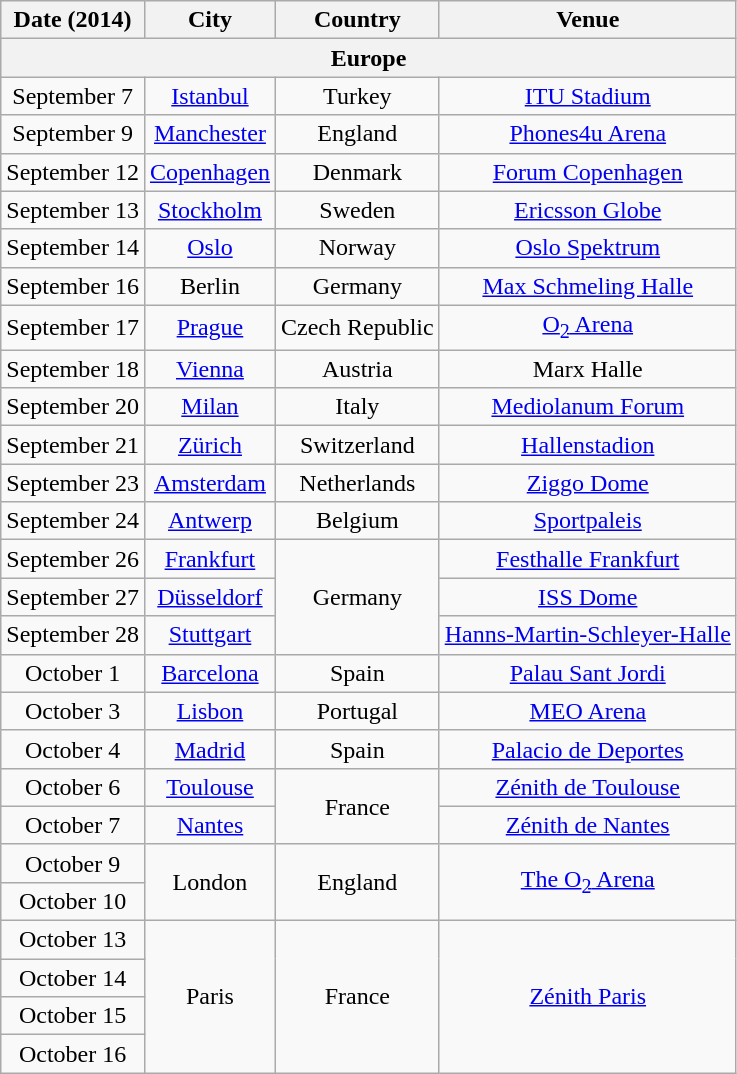<table class="wikitable" style="text-align:center;">
<tr>
<th scope="col">Date (2014)</th>
<th scope="col">City</th>
<th scope="col">Country</th>
<th scope="col">Venue</th>
</tr>
<tr>
<th colspan="4">Europe</th>
</tr>
<tr>
<td>September 7</td>
<td><a href='#'>Istanbul</a></td>
<td>Turkey</td>
<td><a href='#'>ITU Stadium</a></td>
</tr>
<tr>
<td>September 9</td>
<td><a href='#'>Manchester</a></td>
<td>England</td>
<td><a href='#'>Phones4u Arena</a></td>
</tr>
<tr>
<td>September 12</td>
<td><a href='#'>Copenhagen</a></td>
<td>Denmark</td>
<td><a href='#'>Forum Copenhagen</a></td>
</tr>
<tr>
<td>September 13</td>
<td><a href='#'>Stockholm</a></td>
<td>Sweden</td>
<td><a href='#'>Ericsson Globe</a></td>
</tr>
<tr>
<td>September 14</td>
<td><a href='#'>Oslo</a></td>
<td>Norway</td>
<td><a href='#'>Oslo Spektrum</a></td>
</tr>
<tr>
<td>September 16</td>
<td>Berlin</td>
<td>Germany</td>
<td><a href='#'>Max Schmeling Halle</a></td>
</tr>
<tr>
<td>September 17</td>
<td><a href='#'>Prague</a></td>
<td>Czech Republic</td>
<td><a href='#'>O<sub>2</sub> Arena</a></td>
</tr>
<tr>
<td>September 18</td>
<td><a href='#'>Vienna</a></td>
<td>Austria</td>
<td>Marx Halle</td>
</tr>
<tr>
<td>September 20</td>
<td><a href='#'>Milan</a></td>
<td>Italy</td>
<td><a href='#'>Mediolanum Forum</a></td>
</tr>
<tr>
<td>September 21</td>
<td><a href='#'>Zürich</a></td>
<td>Switzerland</td>
<td><a href='#'>Hallenstadion</a></td>
</tr>
<tr>
<td>September 23</td>
<td><a href='#'>Amsterdam</a></td>
<td>Netherlands</td>
<td><a href='#'>Ziggo Dome</a></td>
</tr>
<tr>
<td>September 24</td>
<td><a href='#'>Antwerp</a></td>
<td>Belgium</td>
<td><a href='#'>Sportpaleis</a></td>
</tr>
<tr>
<td>September 26</td>
<td><a href='#'>Frankfurt</a></td>
<td rowspan="3">Germany</td>
<td><a href='#'>Festhalle Frankfurt</a></td>
</tr>
<tr>
<td>September 27</td>
<td><a href='#'>Düsseldorf</a></td>
<td><a href='#'>ISS Dome</a></td>
</tr>
<tr>
<td>September 28</td>
<td><a href='#'>Stuttgart</a></td>
<td><a href='#'>Hanns-Martin-Schleyer-Halle</a></td>
</tr>
<tr>
<td>October 1</td>
<td><a href='#'>Barcelona</a></td>
<td>Spain</td>
<td><a href='#'>Palau Sant Jordi</a></td>
</tr>
<tr>
<td>October 3</td>
<td><a href='#'>Lisbon</a></td>
<td>Portugal</td>
<td><a href='#'>MEO Arena</a></td>
</tr>
<tr>
<td>October 4</td>
<td><a href='#'>Madrid</a></td>
<td>Spain</td>
<td><a href='#'>Palacio de Deportes</a></td>
</tr>
<tr>
<td>October 6</td>
<td><a href='#'>Toulouse</a></td>
<td rowspan="2">France</td>
<td><a href='#'>Zénith de Toulouse</a></td>
</tr>
<tr>
<td>October 7</td>
<td><a href='#'>Nantes</a></td>
<td><a href='#'>Zénith de Nantes</a></td>
</tr>
<tr>
<td>October 9</td>
<td rowspan="2">London</td>
<td rowspan="2">England</td>
<td rowspan="2"><a href='#'>The O<sub>2</sub> Arena</a></td>
</tr>
<tr>
<td>October 10</td>
</tr>
<tr>
<td>October 13</td>
<td rowspan="4">Paris</td>
<td rowspan="4">France</td>
<td rowspan="4"><a href='#'>Zénith Paris</a></td>
</tr>
<tr>
<td>October 14</td>
</tr>
<tr>
<td>October 15</td>
</tr>
<tr>
<td>October 16</td>
</tr>
</table>
